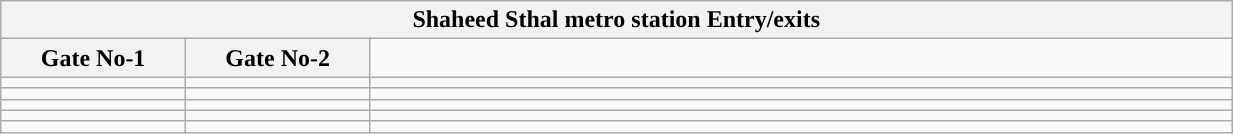<table class="wikitable" style="text-align: center;" width="65%">
<tr>
<th align="center" colspan="5" style="background:#"><span>Shaheed Sthal metro station Entry/exits</span></th>
</tr>
<tr>
<th style="width:15%;">Gate No-1</th>
<th style="width:15%;">Gate No-2</th>
</tr>
<tr>
<td></td>
<td></td>
<td></td>
</tr>
<tr>
<td></td>
<td></td>
<td></td>
</tr>
<tr>
<td></td>
<td></td>
<td></td>
</tr>
<tr>
<td></td>
<td></td>
<td></td>
</tr>
<tr>
<td></td>
<td></td>
<td></td>
</tr>
</table>
